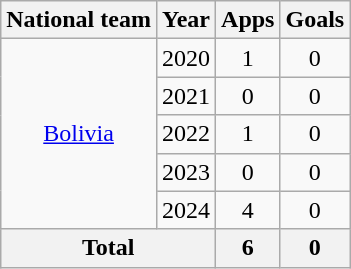<table class="wikitable" style="text-align:center">
<tr>
<th>National team</th>
<th>Year</th>
<th>Apps</th>
<th>Goals</th>
</tr>
<tr>
<td rowspan="5"><a href='#'>Bolivia</a></td>
<td>2020</td>
<td>1</td>
<td>0</td>
</tr>
<tr>
<td>2021</td>
<td>0</td>
<td>0</td>
</tr>
<tr>
<td>2022</td>
<td>1</td>
<td>0</td>
</tr>
<tr>
<td>2023</td>
<td>0</td>
<td>0</td>
</tr>
<tr>
<td>2024</td>
<td>4</td>
<td>0</td>
</tr>
<tr>
<th colspan=2>Total</th>
<th>6</th>
<th>0</th>
</tr>
</table>
